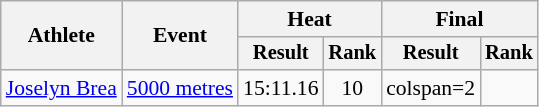<table class="wikitable" style="font-size:90%">
<tr>
<th rowspan="2">Athlete</th>
<th rowspan="2">Event</th>
<th colspan="2">Heat</th>
<th colspan="2">Final</th>
</tr>
<tr style="font-size:95%">
<th>Result</th>
<th>Rank</th>
<th>Result</th>
<th>Rank</th>
</tr>
<tr align=center>
<td align=left><a href='#'>Joselyn Brea</a></td>
<td align=left><a href='#'>5000 metres</a></td>
<td>15:11.16</td>
<td>10</td>
<td>colspan=2 </td>
</tr>
</table>
